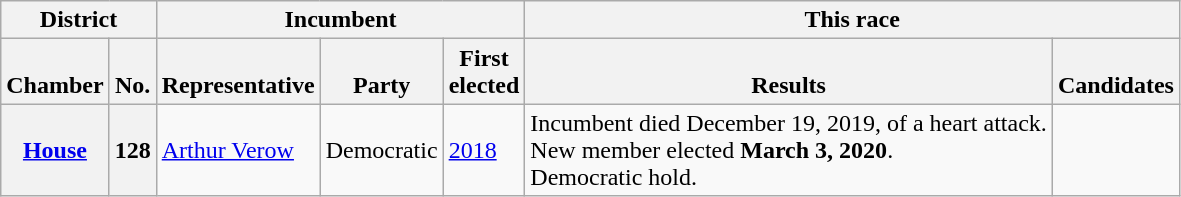<table class="wikitable sortable">
<tr valign=bottom>
<th colspan="2">District</th>
<th colspan="3">Incumbent</th>
<th colspan="2">This race</th>
</tr>
<tr valign=bottom>
<th>Chamber</th>
<th>No.</th>
<th>Representative</th>
<th>Party</th>
<th>First<br>elected</th>
<th>Results</th>
<th>Candidates</th>
</tr>
<tr>
<th><a href='#'>House</a></th>
<th>128</th>
<td><a href='#'>Arthur Verow</a></td>
<td>Democratic</td>
<td><a href='#'>2018</a></td>
<td>Incumbent died December 19, 2019, of a heart attack.<br>New member elected <strong>March 3, 2020</strong>.<br>Democratic hold.</td>
<td nowrap></td>
</tr>
</table>
